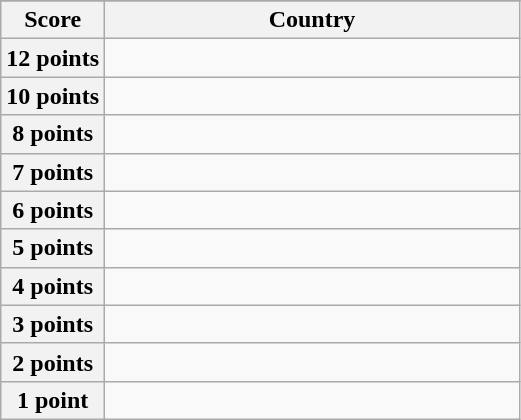<table class="wikitable">
<tr>
</tr>
<tr>
<th scope="col" width="20%">Score</th>
<th scope="col">Country</th>
</tr>
<tr>
<th scope="row">12 points</th>
<td></td>
</tr>
<tr>
<th scope="row">10 points</th>
<td></td>
</tr>
<tr>
<th scope="row">8 points</th>
<td></td>
</tr>
<tr>
<th scope="row">7 points</th>
<td></td>
</tr>
<tr>
<th scope="row">6 points</th>
<td></td>
</tr>
<tr>
<th scope="row">5 points</th>
<td></td>
</tr>
<tr>
<th scope="row">4 points</th>
<td></td>
</tr>
<tr>
<th scope="row">3 points</th>
<td></td>
</tr>
<tr>
<th scope="row">2 points</th>
<td></td>
</tr>
<tr>
<th scope="row">1 point</th>
<td></td>
</tr>
</table>
